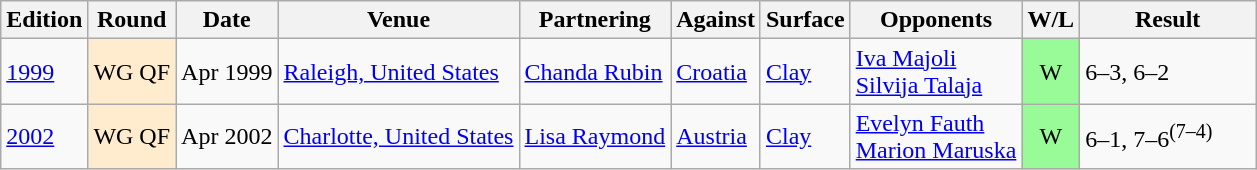<table class="wikitable sortable">
<tr>
<th>Edition</th>
<th>Round</th>
<th>Date</th>
<th>Venue</th>
<th>Partnering</th>
<th>Against</th>
<th>Surface</th>
<th>Opponents</th>
<th>W/L</th>
<th style="width:110px">Result</th>
</tr>
<tr>
<td><a href='#'>1999</a></td>
<td bgcolor=ffebcd>WG QF</td>
<td>Apr 1999</td>
<td><a href='#'>Raleigh, United States</a></td>
<td> <a href='#'>Chanda Rubin</a></td>
<td> <a href='#'>Croatia</a></td>
<td><a href='#'>Clay</a></td>
<td> <a href='#'>Iva Majoli</a><br> <a href='#'>Silvija Talaja</a></td>
<td style="text-align:center; background:#98fb98;">W</td>
<td>6–3, 6–2</td>
</tr>
<tr>
<td><a href='#'>2002</a></td>
<td bgcolor=ffebcd>WG QF</td>
<td>Apr 2002</td>
<td><a href='#'>Charlotte, United States</a></td>
<td> <a href='#'>Lisa Raymond</a></td>
<td> <a href='#'>Austria</a></td>
<td><a href='#'>Clay</a></td>
<td> <a href='#'>Evelyn Fauth</a><br> <a href='#'>Marion Maruska</a></td>
<td style="text-align:center; background:#98fb98;">W</td>
<td>6–1, 7–6<sup>(7–4)</sup></td>
</tr>
</table>
